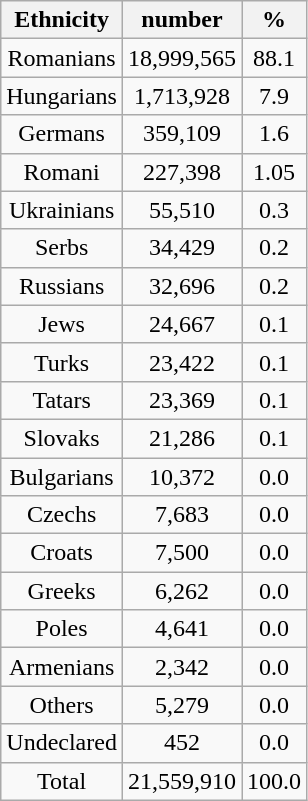<table class="wikitable" style="text-align:center; border:5">
<tr>
<th>Ethnicity</th>
<th>number</th>
<th>%</th>
</tr>
<tr>
<td>Romanians</td>
<td>18,999,565</td>
<td>88.1</td>
</tr>
<tr>
<td>Hungarians</td>
<td>1,713,928</td>
<td>7.9</td>
</tr>
<tr>
<td>Germans</td>
<td>359,109</td>
<td>1.6</td>
</tr>
<tr>
<td>Romani</td>
<td>227,398</td>
<td>1.05</td>
</tr>
<tr>
<td>Ukrainians</td>
<td>55,510</td>
<td>0.3</td>
</tr>
<tr>
<td>Serbs</td>
<td>34,429</td>
<td>0.2</td>
</tr>
<tr>
<td>Russians</td>
<td>32,696</td>
<td>0.2</td>
</tr>
<tr>
<td>Jews</td>
<td>24,667</td>
<td>0.1</td>
</tr>
<tr>
<td>Turks</td>
<td>23,422</td>
<td>0.1</td>
</tr>
<tr>
<td>Tatars</td>
<td>23,369</td>
<td>0.1</td>
</tr>
<tr>
<td>Slovaks</td>
<td>21,286</td>
<td>0.1</td>
</tr>
<tr>
<td>Bulgarians</td>
<td>10,372</td>
<td>0.0</td>
</tr>
<tr>
<td>Czechs</td>
<td>7,683</td>
<td>0.0</td>
</tr>
<tr>
<td>Croats</td>
<td>7,500</td>
<td>0.0</td>
</tr>
<tr>
<td>Greeks</td>
<td>6,262</td>
<td>0.0</td>
</tr>
<tr>
<td>Poles</td>
<td>4,641</td>
<td>0.0</td>
</tr>
<tr>
<td>Armenians</td>
<td>2,342</td>
<td>0.0</td>
</tr>
<tr>
<td>Others</td>
<td>5,279</td>
<td>0.0</td>
</tr>
<tr>
<td>Undeclared</td>
<td>452</td>
<td>0.0</td>
</tr>
<tr>
<td>Total</td>
<td>21,559,910</td>
<td>100.0</td>
</tr>
</table>
